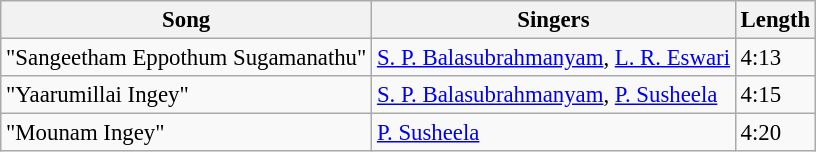<table class="wikitable" style="font-size:95%;">
<tr>
<th>Song</th>
<th>Singers</th>
<th>Length</th>
</tr>
<tr>
<td>"Sangeetham Eppothum Sugamanathu"</td>
<td><a href='#'>S. P. Balasubrahmanyam</a>, <a href='#'>L. R. Eswari</a></td>
<td>4:13</td>
</tr>
<tr>
<td>"Yaarumillai Ingey"</td>
<td><a href='#'>S. P. Balasubrahmanyam</a>, <a href='#'>P. Susheela</a></td>
<td>4:15</td>
</tr>
<tr>
<td>"Mounam Ingey"</td>
<td><a href='#'>P. Susheela</a></td>
<td>4:20</td>
</tr>
</table>
